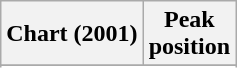<table class="wikitable sortable">
<tr>
<th>Chart (2001)</th>
<th>Peak<br>position</th>
</tr>
<tr>
</tr>
<tr>
</tr>
<tr>
</tr>
<tr>
</tr>
<tr>
</tr>
<tr>
</tr>
<tr>
</tr>
<tr>
</tr>
</table>
